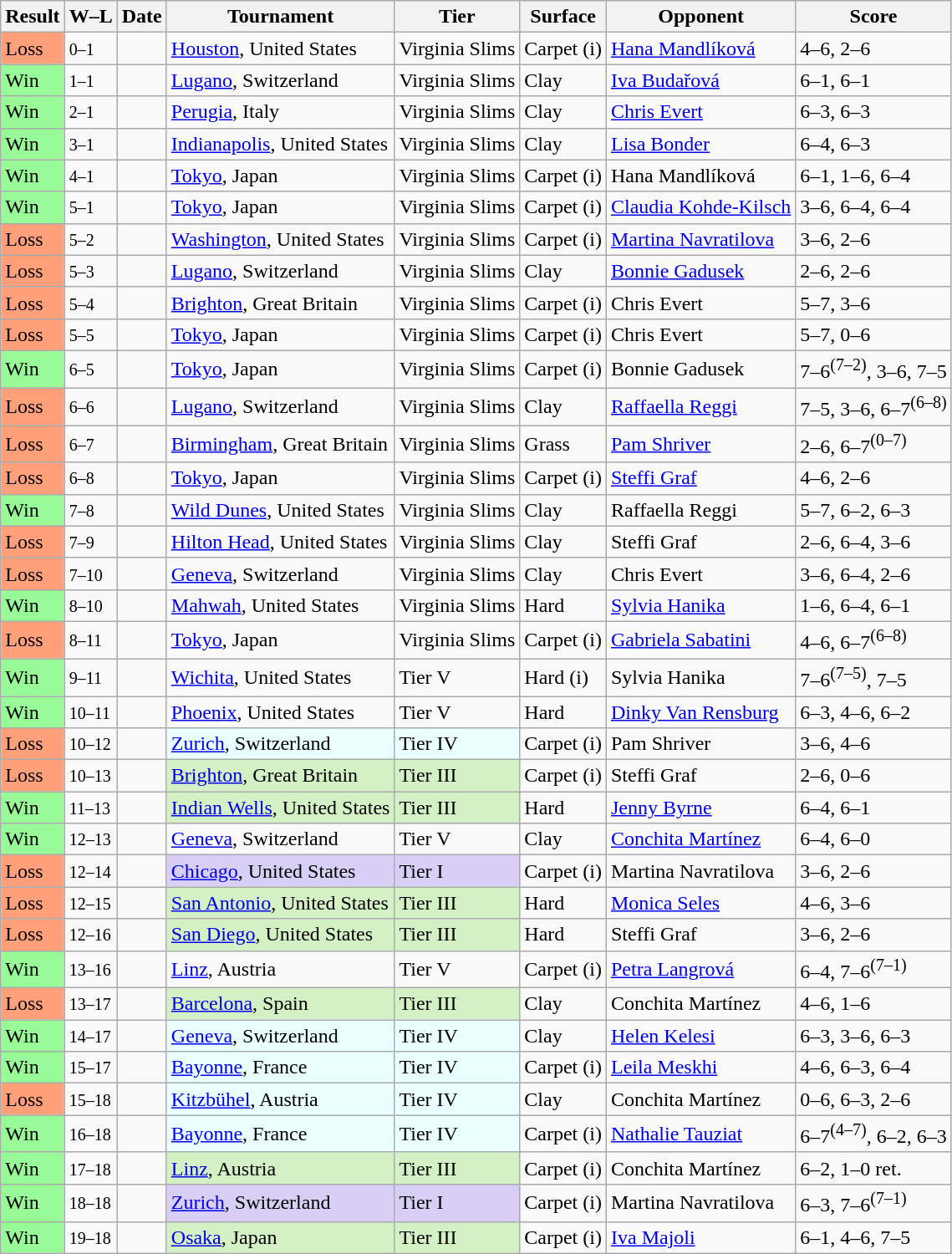<table class="sortable wikitable">
<tr>
<th>Result</th>
<th class="unsortable">W–L</th>
<th>Date</th>
<th>Tournament</th>
<th>Tier</th>
<th>Surface</th>
<th>Opponent</th>
<th class="unsortable">Score</th>
</tr>
<tr>
<td style="background:#ffa07a;">Loss</td>
<td><small>0–1</small></td>
<td></td>
<td><a href='#'>Houston</a>, United States</td>
<td>Virginia Slims</td>
<td>Carpet (i)</td>
<td> <a href='#'>Hana Mandlíková</a></td>
<td>4–6, 2–6</td>
</tr>
<tr>
<td style="background:#98fb98;">Win</td>
<td><small>1–1</small></td>
<td></td>
<td><a href='#'>Lugano</a>, Switzerland</td>
<td>Virginia Slims</td>
<td>Clay</td>
<td> <a href='#'>Iva Budařová</a></td>
<td>6–1, 6–1</td>
</tr>
<tr>
<td style="background:#98fb98;">Win</td>
<td><small>2–1</small></td>
<td></td>
<td><a href='#'>Perugia</a>, Italy</td>
<td>Virginia Slims</td>
<td>Clay</td>
<td> <a href='#'>Chris Evert</a></td>
<td>6–3, 6–3</td>
</tr>
<tr>
<td style="background:#98fb98;">Win</td>
<td><small>3–1</small></td>
<td><a href='#'></a></td>
<td><a href='#'>Indianapolis</a>, United States</td>
<td>Virginia Slims</td>
<td>Clay</td>
<td> <a href='#'>Lisa Bonder</a></td>
<td>6–4, 6–3</td>
</tr>
<tr>
<td style="background:#98fb98;">Win</td>
<td><small>4–1</small></td>
<td></td>
<td><a href='#'>Tokyo</a>, Japan</td>
<td>Virginia Slims</td>
<td>Carpet (i)</td>
<td> Hana Mandlíková</td>
<td>6–1, 1–6, 6–4</td>
</tr>
<tr>
<td style="background:#98fb98;">Win</td>
<td><small>5–1</small></td>
<td></td>
<td><a href='#'>Tokyo</a>, Japan</td>
<td>Virginia Slims</td>
<td>Carpet (i)</td>
<td> <a href='#'>Claudia Kohde-Kilsch</a></td>
<td>3–6, 6–4, 6–4</td>
</tr>
<tr>
<td style="background:#ffa07a;">Loss</td>
<td><small>5–2</small></td>
<td></td>
<td><a href='#'>Washington</a>, United States</td>
<td>Virginia Slims</td>
<td>Carpet (i)</td>
<td> <a href='#'>Martina Navratilova</a></td>
<td>3–6, 2–6</td>
</tr>
<tr>
<td style="background:#ffa07a;">Loss</td>
<td><small>5–3</small></td>
<td></td>
<td><a href='#'>Lugano</a>, Switzerland</td>
<td>Virginia Slims</td>
<td>Clay</td>
<td> <a href='#'>Bonnie Gadusek</a></td>
<td>2–6, 2–6</td>
</tr>
<tr>
<td style="background:#ffa07a;">Loss</td>
<td><small>5–4</small></td>
<td></td>
<td><a href='#'>Brighton</a>, Great Britain</td>
<td>Virginia Slims</td>
<td>Carpet (i)</td>
<td> Chris Evert</td>
<td>5–7, 3–6</td>
</tr>
<tr>
<td style="background:#ffa07a;">Loss</td>
<td><small>5–5</small></td>
<td></td>
<td><a href='#'>Tokyo</a>, Japan</td>
<td>Virginia Slims</td>
<td>Carpet (i)</td>
<td> Chris Evert</td>
<td>5–7, 0–6</td>
</tr>
<tr>
<td style="background:#98fb98;">Win</td>
<td><small>6–5</small></td>
<td></td>
<td><a href='#'>Tokyo</a>, Japan</td>
<td>Virginia Slims</td>
<td>Carpet (i)</td>
<td> Bonnie Gadusek</td>
<td>7–6<sup>(7–2)</sup>, 3–6, 7–5</td>
</tr>
<tr>
<td style="background:#ffa07a;">Loss</td>
<td><small>6–6</small></td>
<td></td>
<td><a href='#'>Lugano</a>, Switzerland</td>
<td>Virginia Slims</td>
<td>Clay</td>
<td> <a href='#'>Raffaella Reggi</a></td>
<td>7–5, 3–6, 6–7<sup>(6–8)</sup></td>
</tr>
<tr>
<td style="background:#ffa07a;">Loss</td>
<td><small>6–7</small></td>
<td><a href='#'></a></td>
<td><a href='#'>Birmingham</a>, Great Britain</td>
<td>Virginia Slims</td>
<td>Grass</td>
<td> <a href='#'>Pam Shriver</a></td>
<td>2–6, 6–7<sup>(0–7)</sup></td>
</tr>
<tr>
<td style="background:#ffa07a;">Loss</td>
<td><small>6–8</small></td>
<td></td>
<td><a href='#'>Tokyo</a>, Japan</td>
<td>Virginia Slims</td>
<td>Carpet (i)</td>
<td> <a href='#'>Steffi Graf</a></td>
<td>4–6, 2–6</td>
</tr>
<tr>
<td style="background:#98fb98;">Win</td>
<td><small>7–8</small></td>
<td></td>
<td><a href='#'>Wild Dunes</a>, United States</td>
<td>Virginia Slims</td>
<td>Clay</td>
<td> Raffaella Reggi</td>
<td>5–7, 6–2, 6–3</td>
</tr>
<tr>
<td style="background:#ffa07a;">Loss</td>
<td><small>7–9</small></td>
<td></td>
<td><a href='#'>Hilton Head</a>, United States</td>
<td>Virginia Slims</td>
<td>Clay</td>
<td> Steffi Graf</td>
<td>2–6, 6–4, 3–6</td>
</tr>
<tr>
<td style="background:#ffa07a;">Loss</td>
<td><small>7–10</small></td>
<td></td>
<td><a href='#'>Geneva</a>, Switzerland</td>
<td>Virginia Slims</td>
<td>Clay</td>
<td> Chris Evert</td>
<td>3–6, 6–4, 2–6</td>
</tr>
<tr>
<td style="background:#98fb98;">Win</td>
<td><small>8–10</small></td>
<td></td>
<td><a href='#'>Mahwah</a>, United States</td>
<td>Virginia Slims</td>
<td>Hard</td>
<td> <a href='#'>Sylvia Hanika</a></td>
<td>1–6, 6–4, 6–1</td>
</tr>
<tr>
<td style="background:#ffa07a;">Loss</td>
<td><small>8–11</small></td>
<td></td>
<td><a href='#'>Tokyo</a>, Japan</td>
<td>Virginia Slims</td>
<td>Carpet (i)</td>
<td> <a href='#'>Gabriela Sabatini</a></td>
<td>4–6, 6–7<sup>(6–8)</sup></td>
</tr>
<tr>
<td style="background:#98fb98;">Win</td>
<td><small>9–11</small></td>
<td><a href='#'></a></td>
<td><a href='#'>Wichita</a>, United States</td>
<td>Tier V</td>
<td>Hard (i)</td>
<td> Sylvia Hanika</td>
<td>7–6<sup>(7–5)</sup>, 7–5</td>
</tr>
<tr>
<td style="background:#98fb98;">Win</td>
<td><small>10–11</small></td>
<td><a href='#'></a></td>
<td><a href='#'>Phoenix</a>, United States</td>
<td>Tier V</td>
<td>Hard</td>
<td> <a href='#'>Dinky Van Rensburg</a></td>
<td>6–3, 4–6, 6–2</td>
</tr>
<tr>
<td style="background:#ffa07a;">Loss</td>
<td><small>10–12</small></td>
<td><a href='#'></a></td>
<td style="background:#eaffff;"><a href='#'>Zurich</a>, Switzerland</td>
<td style="background:#eaffff;">Tier IV</td>
<td>Carpet (i)</td>
<td> Pam Shriver</td>
<td>3–6, 4–6</td>
</tr>
<tr>
<td style="background:#ffa07a;">Loss</td>
<td><small>10–13</small></td>
<td><a href='#'></a></td>
<td style="background:#d4f1c5;"><a href='#'>Brighton</a>, Great Britain</td>
<td style="background:#d4f1c5;">Tier III</td>
<td>Carpet (i)</td>
<td> Steffi Graf</td>
<td>2–6, 0–6</td>
</tr>
<tr>
<td style="background:#98fb98;">Win</td>
<td><small>11–13</small></td>
<td><a href='#'></a></td>
<td style="background:#d4f1c5;"><a href='#'>Indian Wells</a>, United States</td>
<td style="background:#d4f1c5;">Tier III</td>
<td>Hard</td>
<td> <a href='#'>Jenny Byrne</a></td>
<td>6–4, 6–1</td>
</tr>
<tr>
<td style="background:#98fb98;">Win</td>
<td><small>12–13</small></td>
<td><a href='#'></a></td>
<td><a href='#'>Geneva</a>, Switzerland</td>
<td>Tier V</td>
<td>Clay</td>
<td> <a href='#'>Conchita Martínez</a></td>
<td>6–4, 6–0</td>
</tr>
<tr>
<td style="background:#ffa07a;">Loss</td>
<td><small>12–14</small></td>
<td></td>
<td style="background:#d8cef6;"><a href='#'>Chicago</a>, United States</td>
<td style="background:#d8cef6;">Tier I</td>
<td>Carpet (i)</td>
<td> Martina Navratilova</td>
<td>3–6, 2–6</td>
</tr>
<tr>
<td style="background:#ffa07a;">Loss</td>
<td><small>12–15</small></td>
<td></td>
<td style="background:#d4f1c5;"><a href='#'>San Antonio</a>, United States</td>
<td style="background:#d4f1c5;">Tier III</td>
<td>Hard</td>
<td> <a href='#'>Monica Seles</a></td>
<td>4–6, 3–6</td>
</tr>
<tr>
<td style="background:#ffa07a;">Loss</td>
<td><small>12–16</small></td>
<td></td>
<td style="background:#d4f1c5;"><a href='#'>San Diego</a>, United States</td>
<td style="background:#d4f1c5;">Tier III</td>
<td>Hard</td>
<td> Steffi Graf</td>
<td>3–6, 2–6</td>
</tr>
<tr>
<td style="background:#98fb98;">Win</td>
<td><small>13–16</small></td>
<td></td>
<td><a href='#'>Linz</a>, Austria</td>
<td>Tier V</td>
<td>Carpet (i)</td>
<td> <a href='#'>Petra Langrová</a></td>
<td>6–4, 7–6<sup>(7–1)</sup></td>
</tr>
<tr>
<td style="background:#ffa07a;">Loss</td>
<td><small>13–17</small></td>
<td></td>
<td style="background:#d4f1c5;"><a href='#'>Barcelona</a>, Spain</td>
<td style="background:#d4f1c5;">Tier III</td>
<td>Clay</td>
<td> Conchita Martínez</td>
<td>4–6, 1–6</td>
</tr>
<tr>
<td style="background:#98fb98;">Win</td>
<td><small>14–17</small></td>
<td></td>
<td style="background:#eaffff;"><a href='#'>Geneva</a>, Switzerland</td>
<td style="background:#eaffff;">Tier IV</td>
<td>Clay</td>
<td> <a href='#'>Helen Kelesi</a></td>
<td>6–3, 3–6, 6–3</td>
</tr>
<tr>
<td style="background:#98fb98;">Win</td>
<td><small>15–17</small></td>
<td></td>
<td style="background:#eaffff;"><a href='#'>Bayonne</a>, France</td>
<td style="background:#eaffff;">Tier IV</td>
<td>Carpet (i)</td>
<td> <a href='#'>Leila Meskhi</a></td>
<td>4–6, 6–3, 6–4</td>
</tr>
<tr>
<td style="background:#ffa07a;">Loss</td>
<td><small>15–18</small></td>
<td></td>
<td style="background:#eaffff;"><a href='#'>Kitzbühel</a>, Austria</td>
<td style="background:#eaffff;">Tier IV</td>
<td>Clay</td>
<td> Conchita Martínez</td>
<td>0–6, 6–3, 2–6</td>
</tr>
<tr>
<td style="background:#98fb98;">Win</td>
<td><small>16–18</small></td>
<td></td>
<td style="background:#eaffff;"><a href='#'>Bayonne</a>, France</td>
<td style="background:#eaffff;">Tier IV</td>
<td>Carpet (i)</td>
<td> <a href='#'>Nathalie Tauziat</a></td>
<td>6–7<sup>(4–7)</sup>, 6–2, 6–3</td>
</tr>
<tr>
<td style="background:#98fb98;">Win</td>
<td><small>17–18</small></td>
<td></td>
<td style="background:#d4f1c5;"><a href='#'>Linz</a>, Austria</td>
<td style="background:#d4f1c5;">Tier III</td>
<td>Carpet (i)</td>
<td> Conchita Martínez</td>
<td>6–2, 1–0 ret.</td>
</tr>
<tr>
<td style="background:#98fb98;">Win</td>
<td><small>18–18</small></td>
<td></td>
<td style="background:#d8cef6;"><a href='#'>Zurich</a>, Switzerland</td>
<td style="background:#d8cef6;">Tier I</td>
<td>Carpet (i)</td>
<td> Martina Navratilova</td>
<td>6–3, 7–6<sup>(7–1)</sup></td>
</tr>
<tr>
<td style="background:#98fb98;">Win</td>
<td><small>19–18</small></td>
<td><a href='#'></a></td>
<td style="background:#d4f1c5;"><a href='#'>Osaka</a>, Japan</td>
<td style="background:#d4f1c5;">Tier III</td>
<td>Carpet (i)</td>
<td> <a href='#'>Iva Majoli</a></td>
<td>6–1, 4–6, 7–5</td>
</tr>
</table>
